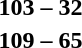<table style="text-align:center">
<tr>
<th width=200></th>
<th width=100></th>
<th width=200></th>
</tr>
<tr>
<td align=right><strong></strong></td>
<td><strong>103 – 32</strong></td>
<td align=left></td>
</tr>
<tr>
<td align=right><strong></strong></td>
<td><strong>109 – 65</strong></td>
<td align=left></td>
</tr>
</table>
